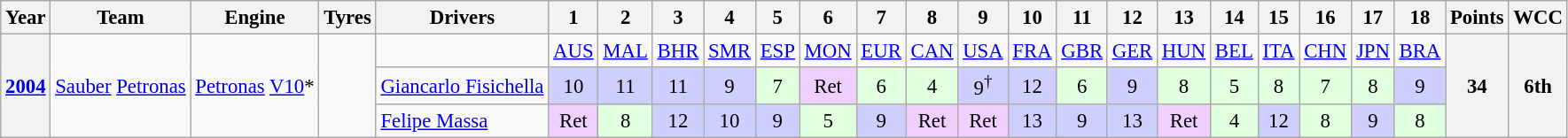<table class="wikitable" style="text-align:center; font-size:95%">
<tr>
<th>Year</th>
<th>Team</th>
<th>Engine</th>
<th>Tyres</th>
<th>Drivers</th>
<th>1</th>
<th>2</th>
<th>3</th>
<th>4</th>
<th>5</th>
<th>6</th>
<th>7</th>
<th>8</th>
<th>9</th>
<th>10</th>
<th>11</th>
<th>12</th>
<th>13</th>
<th>14</th>
<th>15</th>
<th>16</th>
<th>17</th>
<th>18</th>
<th>Points</th>
<th>WCC</th>
</tr>
<tr>
<th rowspan="3"><a href='#'>2004</a></th>
<td rowspan="3"><a href='#'>Sauber</a> <a href='#'>Petronas</a></td>
<td rowspan="3"><a href='#'>Petronas</a> <a href='#'>V10</a>*</td>
<td rowspan="3"></td>
<td></td>
<td><a href='#'>AUS</a></td>
<td><a href='#'>MAL</a></td>
<td><a href='#'>BHR</a></td>
<td><a href='#'>SMR</a></td>
<td><a href='#'>ESP</a></td>
<td><a href='#'>MON</a></td>
<td><a href='#'>EUR</a></td>
<td><a href='#'>CAN</a></td>
<td><a href='#'>USA</a></td>
<td><a href='#'>FRA</a></td>
<td><a href='#'>GBR</a></td>
<td><a href='#'>GER</a></td>
<td><a href='#'>HUN</a></td>
<td><a href='#'>BEL</a></td>
<td><a href='#'>ITA</a></td>
<td><a href='#'>CHN</a></td>
<td><a href='#'>JPN</a></td>
<td><a href='#'>BRA</a></td>
<th rowspan="3">34</th>
<th rowspan="3">6th</th>
</tr>
<tr>
<td align="left"> <a href='#'>Giancarlo Fisichella</a></td>
<td style="background:#CFCFFF;">10</td>
<td style="background:#CFCFFF;">11</td>
<td style="background:#CFCFFF;">11</td>
<td style="background:#CFCFFF;">9</td>
<td style="background:#DFFFDF;">7</td>
<td style="background:#EFCFFF;">Ret</td>
<td style="background:#DFFFDF;">6</td>
<td style="background:#DFFFDF;">4</td>
<td style="background:#CFCFFF;">9<sup>†</sup></td>
<td style="background:#CFCFFF;">12</td>
<td style="background:#DFFFDF;">6</td>
<td style="background:#CFCFFF;">9</td>
<td style="background:#DFFFDF;">8</td>
<td style="background:#DFFFDF;">5</td>
<td style="background:#DFFFDF;">8</td>
<td style="background:#DFFFDF;">7</td>
<td style="background:#DFFFDF;">8</td>
<td style="background:#CFCFFF;">9</td>
</tr>
<tr>
<td align="left"> <a href='#'>Felipe Massa</a></td>
<td style="background:#EFCFFF;">Ret</td>
<td style="background:#DFFFDF;">8</td>
<td style="background:#CFCFFF;">12</td>
<td style="background:#CFCFFF;">10</td>
<td style="background:#CFCFFF;">9</td>
<td style="background:#DFFFDF;">5</td>
<td style="background:#CFCFFF;">9</td>
<td style="background:#EFCFFF;">Ret</td>
<td style="background:#EFCFFF;">Ret</td>
<td style="background:#CFCFFF;">13</td>
<td style="background:#CFCFFF;">9</td>
<td style="background:#CFCFFF;">13</td>
<td style="background:#EFCFFF;">Ret</td>
<td style="background:#DFFFDF;">4</td>
<td style="background:#CFCFFF;">12</td>
<td style="background:#DFFFDF;">8</td>
<td style="background:#CFCFFF;">9</td>
<td style="background:#DFFFDF;">8</td>
</tr>
</table>
